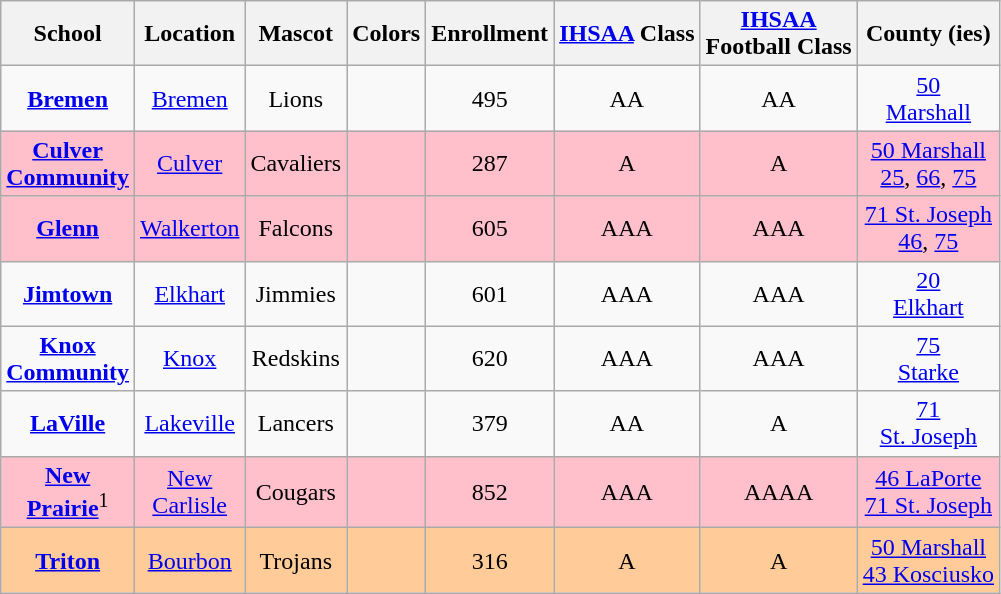<table class="wikitable" style="text-align:center;">
<tr>
<th>School</th>
<th>Location</th>
<th>Mascot</th>
<th>Colors</th>
<th>Enrollment</th>
<th><a href='#'>IHSAA</a> Class</th>
<th><a href='#'>IHSAA</a> <br> Football Class</th>
<th>County (ies)</th>
</tr>
<tr>
<td><strong><a href='#'>Bremen</a></strong></td>
<td><a href='#'>Bremen</a></td>
<td>Lions</td>
<td> </td>
<td>495</td>
<td>AA</td>
<td>AA</td>
<td><a href='#'>50 <br> Marshall</a></td>
</tr>
<tr bgcolor=#FFC0CB>
<td><strong><a href='#'>Culver <br> Community</a></strong></td>
<td><a href='#'>Culver</a></td>
<td>Cavaliers</td>
<td>  </td>
<td>287</td>
<td>A</td>
<td>A</td>
<td><a href='#'>50 Marshall</a> <br> <a href='#'>25</a>, <a href='#'>66</a>, <a href='#'>75</a></td>
</tr>
<tr bgcolor=#FFC0CB>
<td><strong><a href='#'>Glenn</a></strong></td>
<td><a href='#'>Walkerton</a></td>
<td>Falcons</td>
<td>  </td>
<td>605</td>
<td>AAA</td>
<td>AAA</td>
<td><a href='#'>71 St. Joseph</a> <br> <a href='#'>46</a>, <a href='#'>75</a></td>
</tr>
<tr>
<td><strong><a href='#'>Jimtown</a></strong></td>
<td><a href='#'>Elkhart</a></td>
<td>Jimmies</td>
<td>  </td>
<td>601</td>
<td>AAA</td>
<td>AAA</td>
<td><a href='#'>20 <br> Elkhart</a></td>
</tr>
<tr>
<td><strong><a href='#'>Knox <br> Community</a></strong></td>
<td><a href='#'>Knox</a></td>
<td>Redskins</td>
<td>  </td>
<td>620</td>
<td>AAA</td>
<td>AAA</td>
<td><a href='#'>75 <br> Starke</a></td>
</tr>
<tr>
<td><strong><a href='#'>LaVille</a></strong></td>
<td><a href='#'>Lakeville</a></td>
<td>Lancers</td>
<td> </td>
<td>379</td>
<td>AA</td>
<td>A</td>
<td><a href='#'>71 <br> St. Joseph</a></td>
</tr>
<tr bgcolor=#FFC0CB>
<td><strong><a href='#'>New <br> Prairie</a></strong><sup>1</sup></td>
<td><a href='#'>New <br> Carlisle</a></td>
<td>Cougars</td>
<td>  </td>
<td>852</td>
<td>AAA</td>
<td>AAAA</td>
<td><a href='#'>46 LaPorte</a> <br> <a href='#'>71 St. Joseph</a></td>
</tr>
<tr bgcolor=#FFCC99>
<td><strong><a href='#'>Triton</a></strong></td>
<td><a href='#'>Bourbon</a></td>
<td>Trojans</td>
<td>  </td>
<td>316</td>
<td>A</td>
<td>A</td>
<td><a href='#'>50 Marshall</a> <br> <a href='#'>43 Kosciusko</a></td>
</tr>
</table>
